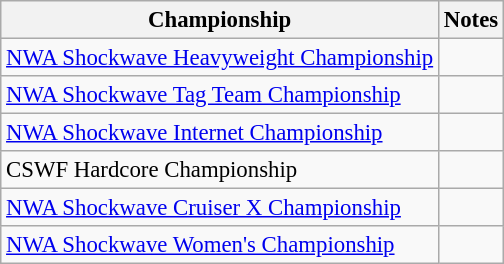<table class="wikitable" style="font-size:95%;">
<tr>
<th>Championship</th>
<th>Notes</th>
</tr>
<tr>
<td><a href='#'>NWA Shockwave Heavyweight Championship</a></td>
<td></td>
</tr>
<tr>
<td><a href='#'>NWA Shockwave Tag Team Championship</a></td>
<td></td>
</tr>
<tr>
<td><a href='#'>NWA Shockwave Internet Championship</a></td>
<td></td>
</tr>
<tr>
<td>CSWF Hardcore Championship</td>
<td></td>
</tr>
<tr>
<td><a href='#'>NWA Shockwave Cruiser X Championship</a></td>
<td></td>
</tr>
<tr>
<td><a href='#'>NWA Shockwave Women's Championship</a></td>
<td></td>
</tr>
</table>
